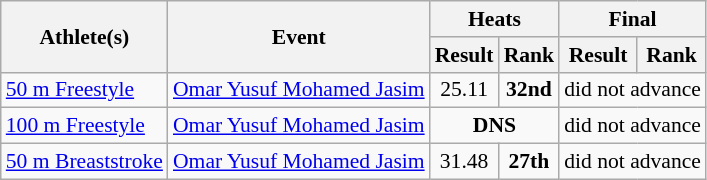<table class="wikitable" border="1" style="font-size:90%">
<tr>
<th rowspan=2>Athlete(s)</th>
<th rowspan=2>Event</th>
<th colspan=2>Heats</th>
<th colspan=2>Final</th>
</tr>
<tr>
<th>Result</th>
<th>Rank</th>
<th>Result</th>
<th>Rank</th>
</tr>
<tr>
<td><a href='#'>50 m Freestyle</a></td>
<td><a href='#'>Omar Yusuf Mohamed Jasim</a></td>
<td align=center>25.11</td>
<td align=center><strong>32nd</strong></td>
<td align=center colspan=2>did not advance</td>
</tr>
<tr>
<td><a href='#'>100 m Freestyle</a></td>
<td><a href='#'>Omar Yusuf Mohamed Jasim</a></td>
<td align=center colspan=2><strong>DNS</strong></td>
<td align=center colspan=2>did not advance</td>
</tr>
<tr>
<td><a href='#'>50 m Breaststroke</a></td>
<td><a href='#'>Omar Yusuf Mohamed Jasim</a></td>
<td align=center>31.48</td>
<td align=center><strong>27th</strong></td>
<td align=center colspan=2>did not advance</td>
</tr>
</table>
